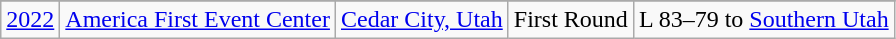<table class="wikitable">
<tr>
</tr>
<tr align="center">
<td><a href='#'>2022</a></td>
<td><a href='#'>America First Event Center</a></td>
<td><a href='#'>Cedar City, Utah</a></td>
<td>First Round</td>
<td>L 83–79 to <a href='#'>Southern Utah</a></td>
</tr>
</table>
